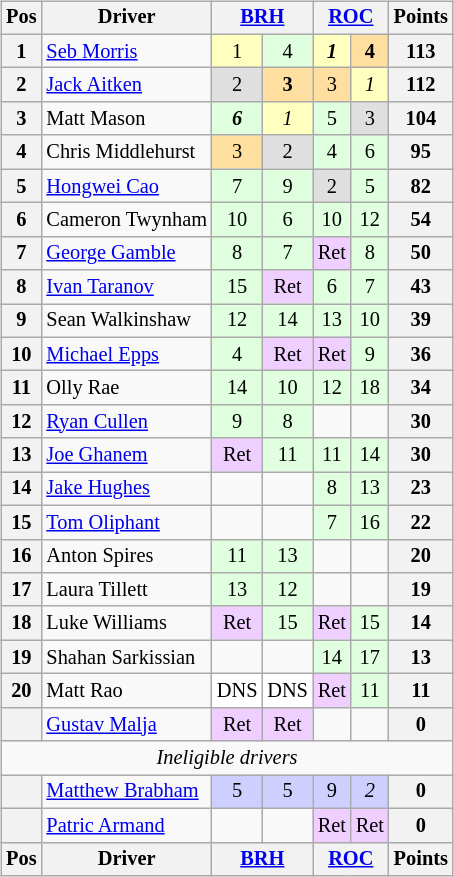<table>
<tr>
<td><br><table class="wikitable" style="font-size: 85%; text-align: center;">
<tr valign="top">
<th valign="middle">Pos</th>
<th valign="middle">Driver</th>
<th colspan=2><a href='#'>BRH</a></th>
<th colspan=2><a href='#'>ROC</a></th>
<th valign=middle>Points</th>
</tr>
<tr>
<th>1</th>
<td align=left> <a href='#'>Seb Morris</a></td>
<td style="background:#FFFFBF;">1</td>
<td style="background:#DFFFDF;">4</td>
<td style="background:#FFFFBF;"><strong><em>1</em></strong></td>
<td style="background:#FFDF9F;"><strong>4</strong></td>
<th>113</th>
</tr>
<tr>
<th>2</th>
<td align=left> <a href='#'>Jack Aitken</a></td>
<td style="background:#DFDFDF;">2</td>
<td style="background:#FFDF9F;"><strong>3</strong></td>
<td style="background:#FFDF9F;">3</td>
<td style="background:#FFFFBF;"><em>1</em></td>
<th>112</th>
</tr>
<tr>
<th>3</th>
<td align=left> Matt Mason</td>
<td style="background:#DFFFDF;"><strong><em>6</em></strong></td>
<td style="background:#FFFFBF;"><em>1</em></td>
<td style="background:#DFFFDF;">5</td>
<td style="background:#DFDFDF;">3</td>
<th>104</th>
</tr>
<tr>
<th>4</th>
<td align=left> Chris Middlehurst</td>
<td style="background:#FFDF9F;">3</td>
<td style="background:#DFDFDF;">2</td>
<td style="background:#DFFFDF;">4</td>
<td style="background:#DFFFDF;">6</td>
<th>95</th>
</tr>
<tr>
<th>5</th>
<td align=left> <a href='#'>Hongwei Cao</a></td>
<td style="background:#DFFFDF;">7</td>
<td style="background:#DFFFDF;">9</td>
<td style="background:#DFDFDF;">2</td>
<td style="background:#DFFFDF;">5</td>
<th>82</th>
</tr>
<tr>
<th>6</th>
<td align=left> Cameron Twynham</td>
<td style="background:#DFFFDF;">10</td>
<td style="background:#DFFFDF;">6</td>
<td style="background:#DFFFDF;">10</td>
<td style="background:#DFFFDF;">12</td>
<th>54</th>
</tr>
<tr>
<th>7</th>
<td align=left> <a href='#'>George Gamble</a></td>
<td style="background:#DFFFDF;">8</td>
<td style="background:#DFFFDF;">7</td>
<td style="background:#EFCFFF;">Ret</td>
<td style="background:#DFFFDF;">8</td>
<th>50</th>
</tr>
<tr>
<th>8</th>
<td align=left> <a href='#'>Ivan Taranov</a></td>
<td style="background:#DFFFDF;">15</td>
<td style="background:#EFCFFF;">Ret</td>
<td style="background:#DFFFDF;">6</td>
<td style="background:#DFFFDF;">7</td>
<th>43</th>
</tr>
<tr>
<th>9</th>
<td align=left> Sean Walkinshaw</td>
<td style="background:#DFFFDF;">12</td>
<td style="background:#DFFFDF;">14</td>
<td style="background:#DFFFDF;">13</td>
<td style="background:#DFFFDF;">10</td>
<th>39</th>
</tr>
<tr>
<th>10</th>
<td align=left> <a href='#'>Michael Epps</a></td>
<td style="background:#DFFFDF;">4</td>
<td style="background:#EFCFFF;">Ret</td>
<td style="background:#EFCFFF;">Ret</td>
<td style="background:#DFFFDF;">9</td>
<th>36</th>
</tr>
<tr>
<th>11</th>
<td align=left> Olly Rae</td>
<td style="background:#DFFFDF;">14</td>
<td style="background:#DFFFDF;">10</td>
<td style="background:#DFFFDF;">12</td>
<td style="background:#DFFFDF;">18</td>
<th>34</th>
</tr>
<tr>
<th>12</th>
<td align=left> <a href='#'>Ryan Cullen</a></td>
<td style="background:#DFFFDF;">9</td>
<td style="background:#DFFFDF;">8</td>
<td></td>
<td></td>
<th>30</th>
</tr>
<tr>
<th>13</th>
<td align=left> <a href='#'>Joe Ghanem</a></td>
<td style="background:#EFCFFF;">Ret</td>
<td style="background:#DFFFDF;">11</td>
<td style="background:#DFFFDF;">11</td>
<td style="background:#DFFFDF;">14</td>
<th>30</th>
</tr>
<tr>
<th>14</th>
<td align=left> <a href='#'>Jake Hughes</a></td>
<td></td>
<td></td>
<td style="background:#DFFFDF;">8</td>
<td style="background:#DFFFDF;">13</td>
<th>23</th>
</tr>
<tr>
<th>15</th>
<td align=left> <a href='#'>Tom Oliphant</a></td>
<td></td>
<td></td>
<td style="background:#DFFFDF;">7</td>
<td style="background:#DFFFDF;">16</td>
<th>22</th>
</tr>
<tr>
<th>16</th>
<td align=left> Anton Spires</td>
<td style="background:#DFFFDF;">11</td>
<td style="background:#DFFFDF;">13</td>
<td></td>
<td></td>
<th>20</th>
</tr>
<tr>
<th>17</th>
<td align=left> Laura Tillett</td>
<td style="background:#DFFFDF;">13</td>
<td style="background:#DFFFDF;">12</td>
<td></td>
<td></td>
<th>19</th>
</tr>
<tr>
<th>18</th>
<td align=left> Luke Williams</td>
<td style="background:#EFCFFF;">Ret</td>
<td style="background:#DFFFDF;">15</td>
<td style="background:#EFCFFF;">Ret</td>
<td style="background:#DFFFDF;">15</td>
<th>14</th>
</tr>
<tr>
<th>19</th>
<td align=left> Shahan Sarkissian</td>
<td></td>
<td></td>
<td style="background:#DFFFDF;">14</td>
<td style="background:#DFFFDF;">17</td>
<th>13</th>
</tr>
<tr>
<th>20</th>
<td align=left> Matt Rao</td>
<td style="background:#FFFFFF;">DNS</td>
<td style="background:#FFFFFF;">DNS</td>
<td style="background:#EFCFFF;">Ret</td>
<td style="background:#DFFFDF;">11</td>
<th>11</th>
</tr>
<tr>
<th></th>
<td align=left> <a href='#'>Gustav Malja</a></td>
<td style="background:#EFCFFF;">Ret</td>
<td style="background:#EFCFFF;">Ret</td>
<td></td>
<td></td>
<th>0</th>
</tr>
<tr>
<td colspan=7 align=center><em>Ineligible drivers</em></td>
</tr>
<tr>
<th></th>
<td align=left> <a href='#'>Matthew Brabham</a></td>
<td style="background:#CFCFFF;">5</td>
<td style="background:#CFCFFF;">5</td>
<td style="background:#CFCFFF;">9</td>
<td style="background:#CFCFFF;"><em>2</em></td>
<th>0</th>
</tr>
<tr>
<th></th>
<td align=left> <a href='#'>Patric Armand</a></td>
<td></td>
<td></td>
<td style="background:#EFCFFF;">Ret</td>
<td style="background:#EFCFFF;">Ret</td>
<th>0</th>
</tr>
<tr valign="top">
<th valign="middle">Pos</th>
<th valign="middle">Driver</th>
<th colspan=2><a href='#'>BRH</a></th>
<th colspan=2><a href='#'>ROC</a></th>
<th valign=middle>Points</th>
</tr>
</table>
</td>
<td valign="top"><br></td>
</tr>
</table>
